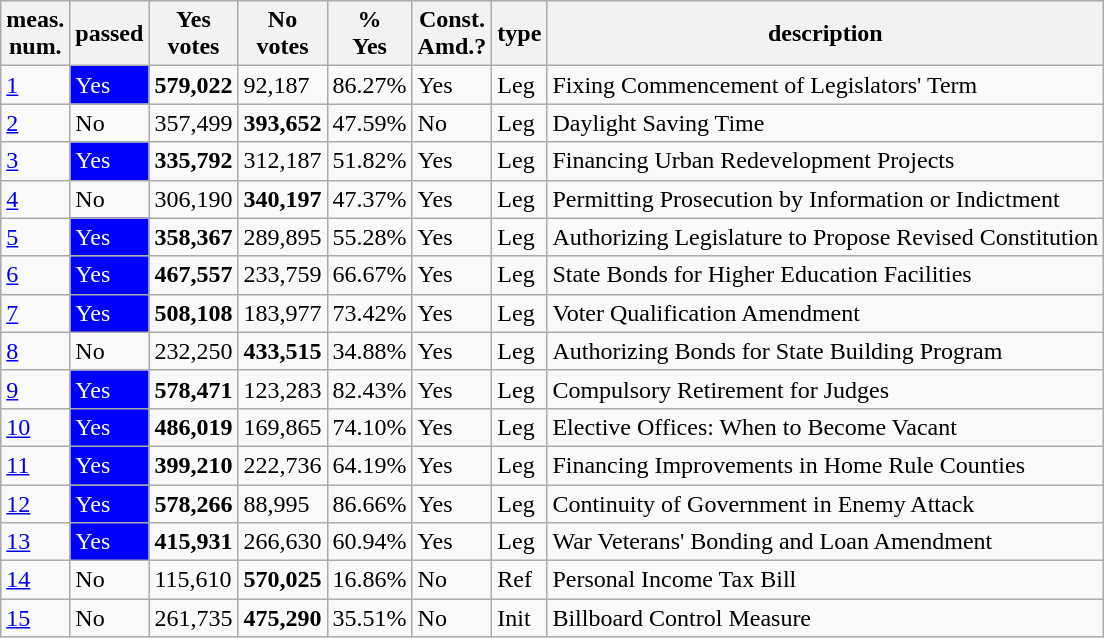<table class="wikitable sortable">
<tr>
<th>meas.<br>num.</th>
<th>passed</th>
<th>Yes<br>votes</th>
<th>No<br>votes</th>
<th>%<br>Yes</th>
<th>Const.<br>Amd.?</th>
<th>type</th>
<th>description</th>
</tr>
<tr>
<td><a href='#'>1</a></td>
<td style="background:blue;color:white">Yes</td>
<td><strong>579,022</strong></td>
<td>92,187</td>
<td>86.27%</td>
<td>Yes</td>
<td>Leg</td>
<td>Fixing Commencement of Legislators' Term</td>
</tr>
<tr>
<td><a href='#'>2</a></td>
<td>No</td>
<td>357,499</td>
<td><strong>393,652</strong></td>
<td>47.59%</td>
<td>No</td>
<td>Leg</td>
<td>Daylight Saving Time</td>
</tr>
<tr>
<td><a href='#'>3</a></td>
<td style="background:blue;color:white">Yes</td>
<td><strong>335,792</strong></td>
<td>312,187</td>
<td>51.82%</td>
<td>Yes</td>
<td>Leg</td>
<td>Financing Urban Redevelopment Projects</td>
</tr>
<tr>
<td><a href='#'>4</a></td>
<td>No</td>
<td>306,190</td>
<td><strong>340,197</strong></td>
<td>47.37%</td>
<td>Yes</td>
<td>Leg</td>
<td>Permitting Prosecution by Information or Indictment</td>
</tr>
<tr>
<td><a href='#'>5</a></td>
<td style="background:blue;color:white">Yes</td>
<td><strong>358,367</strong></td>
<td>289,895</td>
<td>55.28%</td>
<td>Yes</td>
<td>Leg</td>
<td>Authorizing Legislature to Propose Revised Constitution</td>
</tr>
<tr>
<td><a href='#'>6</a></td>
<td style="background:blue;color:white">Yes</td>
<td><strong>467,557</strong></td>
<td>233,759</td>
<td>66.67%</td>
<td>Yes</td>
<td>Leg</td>
<td>State Bonds for Higher Education Facilities</td>
</tr>
<tr>
<td><a href='#'>7</a></td>
<td style="background:blue;color:white">Yes</td>
<td><strong>508,108</strong></td>
<td>183,977</td>
<td>73.42%</td>
<td>Yes</td>
<td>Leg</td>
<td>Voter Qualification Amendment</td>
</tr>
<tr>
<td><a href='#'>8</a></td>
<td>No</td>
<td>232,250</td>
<td><strong>433,515</strong></td>
<td>34.88%</td>
<td>Yes</td>
<td>Leg</td>
<td>Authorizing Bonds for State Building Program</td>
</tr>
<tr>
<td><a href='#'>9</a></td>
<td style="background:blue;color:white">Yes</td>
<td><strong>578,471</strong></td>
<td>123,283</td>
<td>82.43%</td>
<td>Yes</td>
<td>Leg</td>
<td>Compulsory Retirement for Judges</td>
</tr>
<tr>
<td><a href='#'>10</a></td>
<td style="background:blue;color:white">Yes</td>
<td><strong>486,019</strong></td>
<td>169,865</td>
<td>74.10%</td>
<td>Yes</td>
<td>Leg</td>
<td>Elective Offices: When to Become Vacant</td>
</tr>
<tr>
<td><a href='#'>11</a></td>
<td style="background:blue;color:white">Yes</td>
<td><strong>399,210</strong></td>
<td>222,736</td>
<td>64.19%</td>
<td>Yes</td>
<td>Leg</td>
<td>Financing Improvements in Home Rule Counties</td>
</tr>
<tr>
<td><a href='#'>12</a></td>
<td style="background:blue;color:white">Yes</td>
<td><strong>578,266</strong></td>
<td>88,995</td>
<td>86.66%</td>
<td>Yes</td>
<td>Leg</td>
<td>Continuity of Government in Enemy Attack</td>
</tr>
<tr>
<td><a href='#'>13</a></td>
<td style="background:blue;color:white">Yes</td>
<td><strong>415,931</strong></td>
<td>266,630</td>
<td>60.94%</td>
<td>Yes</td>
<td>Leg</td>
<td>War Veterans' Bonding and Loan Amendment</td>
</tr>
<tr>
<td><a href='#'>14</a></td>
<td>No</td>
<td>115,610</td>
<td><strong>570,025</strong></td>
<td>16.86%</td>
<td>No</td>
<td>Ref</td>
<td>Personal Income Tax Bill</td>
</tr>
<tr>
<td><a href='#'>15</a></td>
<td>No</td>
<td>261,735</td>
<td><strong>475,290</strong></td>
<td>35.51%</td>
<td>No</td>
<td>Init</td>
<td>Billboard Control Measure</td>
</tr>
</table>
